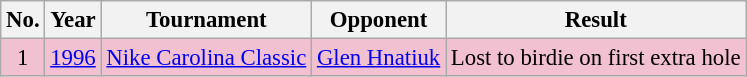<table class="wikitable" style="font-size:95%;">
<tr>
<th>No.</th>
<th>Year</th>
<th>Tournament</th>
<th>Opponent</th>
<th>Result</th>
</tr>
<tr style="background:#F2C1D1;">
<td align=center>1</td>
<td><a href='#'>1996</a></td>
<td><a href='#'>Nike Carolina Classic</a></td>
<td> <a href='#'>Glen Hnatiuk</a></td>
<td>Lost to birdie on first extra hole</td>
</tr>
</table>
